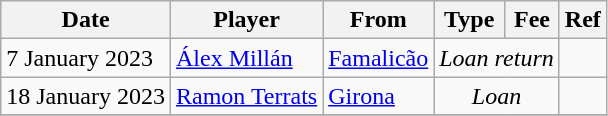<table class="wikitable">
<tr>
<th>Date</th>
<th>Player</th>
<th>From</th>
<th>Type</th>
<th>Fee</th>
<th>Ref</th>
</tr>
<tr>
<td>7 January 2023</td>
<td> <a href='#'>Álex Millán</a></td>
<td> <a href='#'>Famalicão</a></td>
<td colspan=2 align=center><em>Loan return</em></td>
<td align=center></td>
</tr>
<tr>
<td>18 January 2023</td>
<td> <a href='#'>Ramon Terrats</a></td>
<td><a href='#'>Girona</a></td>
<td colspan=2 align=center><em>Loan</em></td>
<td align=center></td>
</tr>
<tr>
</tr>
</table>
